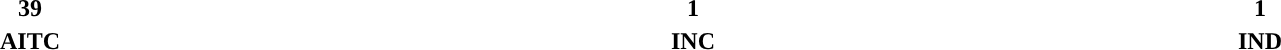<table style="width:100%; text-align:center;">
<tr>
<td style="background:"><strong>39</strong></td>
<td style="background:"><strong>1</strong></td>
<td style="background:"><strong>1</strong></td>
</tr>
<tr>
<td><span><strong>AITC</strong></span></td>
<td><span><strong>INC</strong></span></td>
<td><span><strong>IND</strong></span></td>
</tr>
</table>
